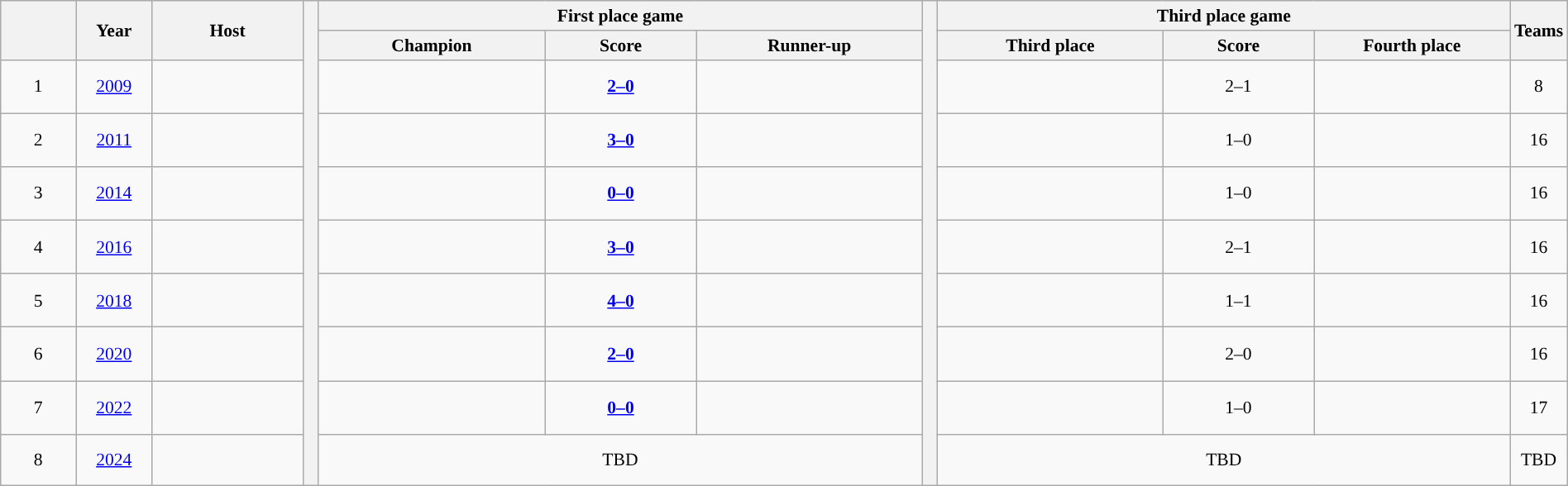<table class="wikitable" style="font-size:90%; text-align:center; width:100%;">
<tr>
<th rowspan="2" style="width:5%;"></th>
<th rowspan="2" style="width:5%;">Year</th>
<th rowspan="2" style="width:10%;">Host</th>
<th rowspan="10" style="width:1%;"></th>
<th colspan="3">First place game</th>
<th rowspan="10" style="width:1%;"></th>
<th colspan="3">Third place game</th>
<th rowspan="2" style="width:5%;">Teams</th>
</tr>
<tr>
<th style="width:15%;"> Champion</th>
<th style="width:10%;">Score</th>
<th style="width:15%;"> Runner-up</th>
<th style="width:15%;"> Third place</th>
<th style="width:10%;">Score</th>
<th style="width:15%;"> Fourth place</th>
</tr>
<tr style=" height:3em;">
<td>1</td>
<td><a href='#'>2009</a></td>
<td style="text-align:left"></td>
<td><strong></strong></td>
<td><strong><a href='#'>2–0</a></strong></td>
<td></td>
<td></td>
<td>2–1</td>
<td></td>
<td>8</td>
</tr>
<tr style=" height:3em;">
<td>2</td>
<td><a href='#'>2011</a></td>
<td style="text-align:left"></td>
<td><strong></strong></td>
<td><strong><a href='#'>3–0</a></strong></td>
<td></td>
<td></td>
<td>1–0</td>
<td></td>
<td>16</td>
</tr>
<tr style=" height:3em;">
<td>3</td>
<td><a href='#'>2014</a></td>
<td style="text-align:left"></td>
<td><strong></strong></td>
<td><strong><a href='#'>0–0</a></strong><br></td>
<td></td>
<td></td>
<td>1–0</td>
<td></td>
<td>16</td>
</tr>
<tr style=" height:3em;">
<td>4</td>
<td><a href='#'>2016</a></td>
<td style="text-align:left"></td>
<td><strong></strong></td>
<td><strong><a href='#'>3–0</a></strong></td>
<td></td>
<td></td>
<td>2–1</td>
<td></td>
<td>16</td>
</tr>
<tr style=" height:3em;">
<td>5</td>
<td><a href='#'>2018</a></td>
<td style="text-align:left"></td>
<td><strong></strong></td>
<td><strong><a href='#'>4–0</a></strong></td>
<td></td>
<td></td>
<td>1–1<br></td>
<td></td>
<td>16</td>
</tr>
<tr style=" height:3em;">
<td>6</td>
<td><a href='#'>2020</a></td>
<td style="text-align:left"></td>
<td><strong></strong></td>
<td><strong><a href='#'>2–0</a></strong></td>
<td></td>
<td></td>
<td>2–0</td>
<td></td>
<td>16</td>
</tr>
<tr style=" height:3em;">
<td>7</td>
<td><a href='#'>2022</a></td>
<td style="text-align:left"></td>
<td><strong></strong></td>
<td><strong><a href='#'>0–0</a></strong><br></td>
<td></td>
<td></td>
<td>1–0</td>
<td></td>
<td>17</td>
</tr>
<tr>
<td>8</td>
<td><a href='#'>2024</a></td>
<td style="text-align:left"><br><br></td>
<td colspan="3">TBD</td>
<td colspan="3">TBD</td>
<td>TBD</td>
</tr>
</table>
